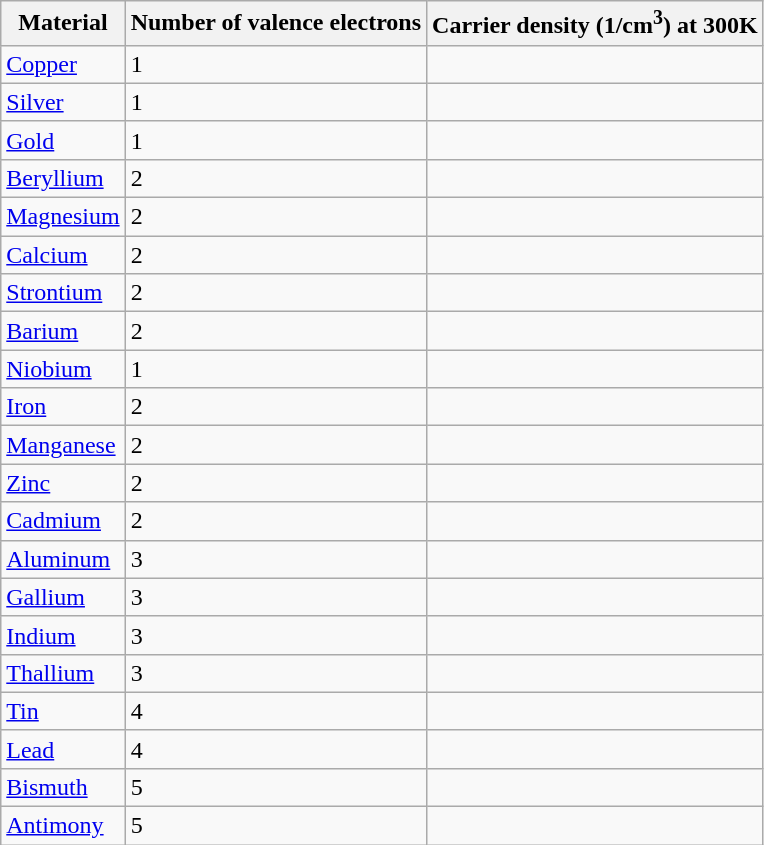<table class="wikitable sortable">
<tr>
<th>Material</th>
<th>Number of valence electrons</th>
<th>Carrier density (1/cm<sup>3</sup>) at 300K</th>
</tr>
<tr>
<td><a href='#'>Copper</a></td>
<td>1</td>
<td></td>
</tr>
<tr>
<td><a href='#'>Silver</a></td>
<td>1</td>
<td></td>
</tr>
<tr>
<td><a href='#'>Gold</a></td>
<td>1</td>
<td></td>
</tr>
<tr>
<td><a href='#'>Beryllium</a></td>
<td>2</td>
<td></td>
</tr>
<tr>
<td><a href='#'>Magnesium</a></td>
<td>2</td>
<td></td>
</tr>
<tr>
<td><a href='#'>Calcium</a></td>
<td>2</td>
<td></td>
</tr>
<tr>
<td><a href='#'>Strontium</a></td>
<td>2</td>
<td></td>
</tr>
<tr>
<td><a href='#'>Barium</a></td>
<td>2</td>
<td></td>
</tr>
<tr>
<td><a href='#'>Niobium</a></td>
<td>1</td>
<td></td>
</tr>
<tr>
<td><a href='#'>Iron</a></td>
<td>2</td>
<td></td>
</tr>
<tr>
<td><a href='#'>Manganese</a></td>
<td>2</td>
<td></td>
</tr>
<tr>
<td><a href='#'>Zinc</a></td>
<td>2</td>
<td></td>
</tr>
<tr>
<td><a href='#'>Cadmium</a></td>
<td>2</td>
<td></td>
</tr>
<tr>
<td><a href='#'>Aluminum</a></td>
<td>3</td>
<td></td>
</tr>
<tr>
<td><a href='#'>Gallium</a></td>
<td>3</td>
<td></td>
</tr>
<tr>
<td><a href='#'>Indium</a></td>
<td>3</td>
<td></td>
</tr>
<tr>
<td><a href='#'>Thallium</a></td>
<td>3</td>
<td></td>
</tr>
<tr>
<td><a href='#'>Tin</a></td>
<td>4</td>
<td></td>
</tr>
<tr>
<td><a href='#'>Lead</a></td>
<td>4</td>
<td></td>
</tr>
<tr>
<td><a href='#'>Bismuth</a></td>
<td>5</td>
<td></td>
</tr>
<tr>
<td><a href='#'>Antimony</a></td>
<td>5</td>
<td></td>
</tr>
</table>
